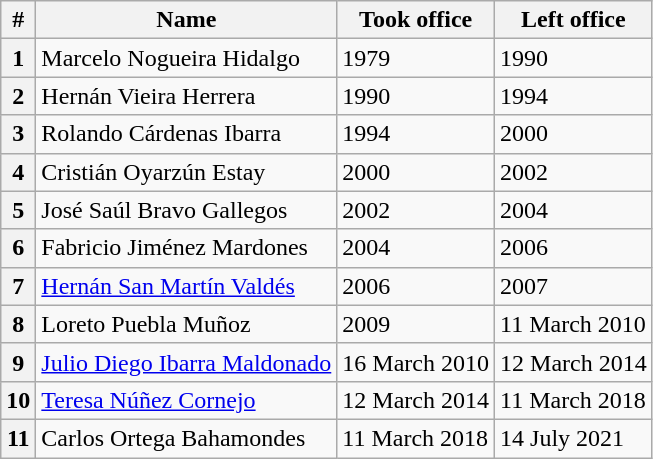<table class="wikitable sortable" border="1">
<tr>
<th>#</th>
<th>Name</th>
<th>Took office</th>
<th>Left office</th>
</tr>
<tr>
<th>1</th>
<td>Marcelo Nogueira Hidalgo</td>
<td>1979</td>
<td>1990</td>
</tr>
<tr>
<th>2</th>
<td>Hernán Vieira Herrera</td>
<td>1990</td>
<td>1994</td>
</tr>
<tr>
<th>3</th>
<td>Rolando Cárdenas Ibarra</td>
<td>1994</td>
<td>2000</td>
</tr>
<tr>
<th>4</th>
<td>Cristián Oyarzún Estay</td>
<td>2000</td>
<td>2002</td>
</tr>
<tr>
<th>5</th>
<td>José Saúl Bravo Gallegos</td>
<td>2002</td>
<td>2004</td>
</tr>
<tr>
<th>6</th>
<td>Fabricio Jiménez Mardones</td>
<td>2004</td>
<td>2006</td>
</tr>
<tr>
<th>7</th>
<td><a href='#'>Hernán San Martín Valdés</a></td>
<td>2006</td>
<td>2007</td>
</tr>
<tr>
<th>8</th>
<td>Loreto Puebla Muñoz</td>
<td>2009</td>
<td>11 March 2010</td>
</tr>
<tr>
<th>9</th>
<td><a href='#'>Julio Diego Ibarra Maldonado</a></td>
<td>16 March 2010</td>
<td>12 March 2014</td>
</tr>
<tr>
<th>10</th>
<td><a href='#'>Teresa Núñez Cornejo</a></td>
<td>12 March 2014</td>
<td>11 March 2018</td>
</tr>
<tr>
<th>11</th>
<td>Carlos Ortega Bahamondes</td>
<td>11 March 2018</td>
<td>14 July 2021</td>
</tr>
</table>
